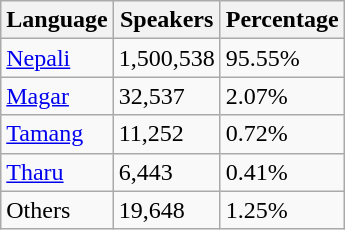<table class="wikitable">
<tr>
<th>Language</th>
<th>Speakers</th>
<th>Percentage</th>
</tr>
<tr>
<td><a href='#'>Nepali</a></td>
<td>1,500,538</td>
<td>95.55%</td>
</tr>
<tr>
<td><a href='#'>Magar</a></td>
<td>32,537</td>
<td>2.07%</td>
</tr>
<tr>
<td><a href='#'>Tamang</a></td>
<td>11,252</td>
<td>0.72%</td>
</tr>
<tr>
<td><a href='#'>Tharu</a></td>
<td>6,443</td>
<td>0.41%</td>
</tr>
<tr>
<td>Others</td>
<td>19,648</td>
<td>1.25%</td>
</tr>
</table>
